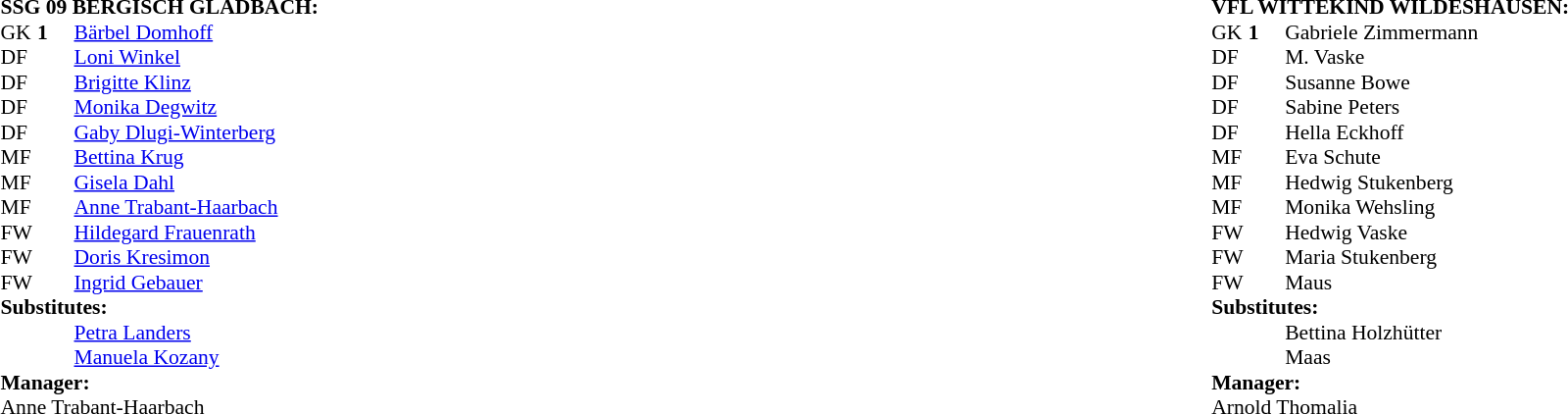<table width="100%">
<tr>
<td valign="top" width="50%"><br><table style="font-size: 90%" cellspacing="0" cellpadding="0">
<tr>
<td colspan="4"><strong>SSG 09 BERGISCH GLADBACH:</strong></td>
</tr>
<tr>
<th width="25"></th>
<th width="25"></th>
</tr>
<tr>
<td>GK</td>
<td><strong>1</strong></td>
<td> <a href='#'>Bärbel Domhoff</a></td>
</tr>
<tr>
<td>DF</td>
<td><strong></strong></td>
<td> <a href='#'>Loni Winkel</a></td>
</tr>
<tr>
<td>DF</td>
<td><strong></strong></td>
<td> <a href='#'>Brigitte Klinz</a></td>
</tr>
<tr>
<td>DF</td>
<td><strong></strong></td>
<td> <a href='#'>Monika Degwitz</a></td>
</tr>
<tr>
<td>DF</td>
<td><strong></strong></td>
<td> <a href='#'>Gaby Dlugi-Winterberg</a></td>
</tr>
<tr>
<td>MF</td>
<td><strong></strong></td>
<td> <a href='#'>Bettina Krug</a></td>
</tr>
<tr>
<td>MF</td>
<td><strong></strong></td>
<td> <a href='#'>Gisela Dahl</a></td>
<td></td>
<td></td>
</tr>
<tr>
<td>MF</td>
<td><strong></strong></td>
<td> <a href='#'>Anne Trabant-Haarbach</a></td>
</tr>
<tr>
<td>FW</td>
<td><strong></strong></td>
<td> <a href='#'>Hildegard Frauenrath</a></td>
</tr>
<tr>
<td>FW</td>
<td><strong></strong></td>
<td> <a href='#'>Doris Kresimon</a></td>
</tr>
<tr>
<td>FW</td>
<td><strong></strong></td>
<td> <a href='#'>Ingrid Gebauer</a></td>
<td></td>
<td></td>
</tr>
<tr>
<td colspan=3><strong>Substitutes:</strong></td>
</tr>
<tr>
<td></td>
<td><strong></strong></td>
<td> <a href='#'>Petra Landers</a></td>
<td></td>
<td></td>
</tr>
<tr>
<td></td>
<td><strong></strong></td>
<td> <a href='#'>Manuela Kozany</a></td>
<td></td>
<td></td>
</tr>
<tr>
<td colspan=3><strong>Manager:</strong></td>
</tr>
<tr>
<td colspan=4> Anne Trabant-Haarbach</td>
</tr>
</table>
</td>
<td></td>
<td valign="top" width="50%"><br><table style="font-size: 90%" cellspacing="0" cellpadding="0" align="center">
<tr>
<td colspan="4"><strong>VFL WITTEKIND WILDESHAUSEN:</strong></td>
</tr>
<tr>
<th width="25"></th>
<th width="25"></th>
</tr>
<tr>
<td>GK</td>
<td><strong>1</strong></td>
<td> Gabriele Zimmermann</td>
</tr>
<tr>
<td>DF</td>
<td><strong></strong></td>
<td> M. Vaske</td>
</tr>
<tr>
<td>DF</td>
<td><strong></strong></td>
<td> Susanne Bowe</td>
</tr>
<tr>
<td>DF</td>
<td><strong></strong></td>
<td> Sabine Peters</td>
</tr>
<tr>
<td>DF</td>
<td><strong></strong></td>
<td> Hella Eckhoff</td>
</tr>
<tr>
<td>MF</td>
<td><strong></strong></td>
<td> Eva Schute</td>
</tr>
<tr>
<td>MF</td>
<td><strong></strong></td>
<td> Hedwig Stukenberg</td>
</tr>
<tr>
<td>MF</td>
<td><strong></strong></td>
<td> Monika Wehsling</td>
</tr>
<tr>
<td>FW</td>
<td><strong></strong></td>
<td> Hedwig Vaske</td>
<td></td>
<td></td>
</tr>
<tr>
<td>FW</td>
<td><strong></strong></td>
<td> Maria Stukenberg</td>
</tr>
<tr>
<td>FW</td>
<td><strong></strong></td>
<td> Maus</td>
<td></td>
<td></td>
</tr>
<tr>
<td colspan=3><strong>Substitutes:</strong></td>
</tr>
<tr>
<td></td>
<td><strong></strong></td>
<td> Bettina Holzhütter</td>
<td></td>
<td></td>
</tr>
<tr>
<td></td>
<td><strong></strong></td>
<td> Maas</td>
<td></td>
<td></td>
</tr>
<tr>
<td colspan=3><strong>Manager:</strong></td>
</tr>
<tr>
<td colspan=4> Arnold Thomalia</td>
</tr>
</table>
</td>
</tr>
</table>
